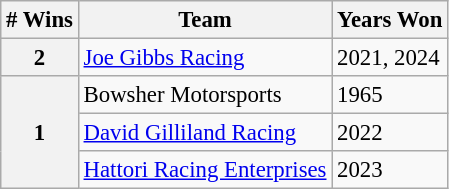<table class="wikitable" style="font-size: 95%;">
<tr>
<th># Wins</th>
<th>Team</th>
<th>Years Won</th>
</tr>
<tr>
<th rowspan="1">2</th>
<td><a href='#'>Joe Gibbs Racing</a></td>
<td>2021, 2024</td>
</tr>
<tr>
<th rowspan="3">1</th>
<td>Bowsher Motorsports</td>
<td>1965</td>
</tr>
<tr>
<td><a href='#'>David Gilliland Racing</a></td>
<td>2022</td>
</tr>
<tr>
<td><a href='#'>Hattori Racing Enterprises</a></td>
<td>2023</td>
</tr>
</table>
